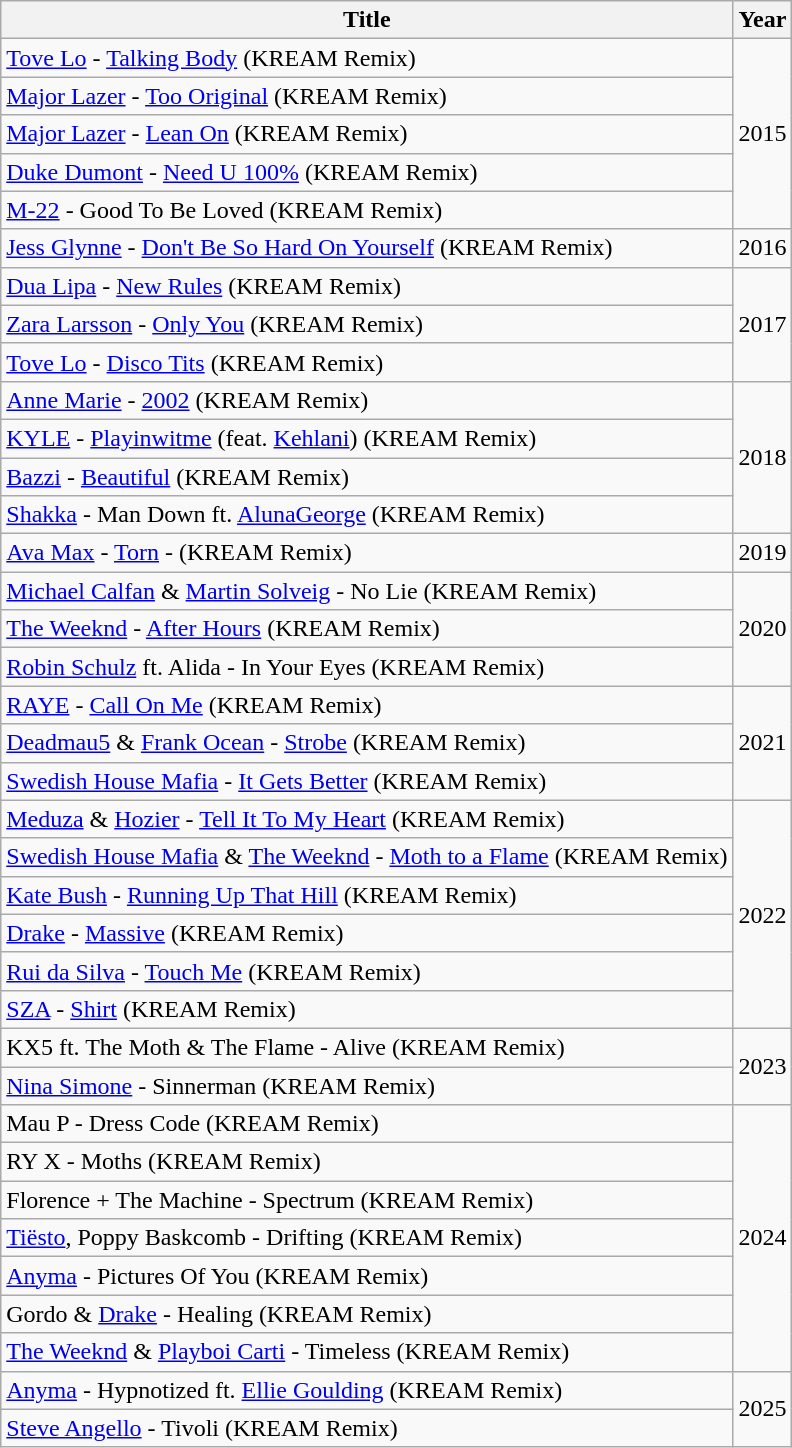<table class="wikitable">
<tr>
<th>Title</th>
<th>Year</th>
</tr>
<tr>
<td><a href='#'>Tove Lo</a> - <a href='#'>Talking Body</a> (KREAM Remix)</td>
<td rowspan="5">2015</td>
</tr>
<tr>
<td><a href='#'>Major Lazer</a> - <a href='#'>Too Original</a> (KREAM Remix)</td>
</tr>
<tr>
<td><a href='#'>Major Lazer</a> - <a href='#'>Lean On</a> (KREAM Remix)</td>
</tr>
<tr>
<td><a href='#'>Duke Dumont</a> - <a href='#'>Need U 100%</a> (KREAM Remix)</td>
</tr>
<tr>
<td><a href='#'>M-22</a> - Good To Be Loved (KREAM Remix)</td>
</tr>
<tr>
<td><a href='#'>Jess Glynne</a> - <a href='#'>Don't Be So Hard On Yourself</a> (KREAM Remix)</td>
<td>2016</td>
</tr>
<tr>
<td><a href='#'>Dua Lipa</a> - <a href='#'>New Rules</a> (KREAM Remix)</td>
<td rowspan="3">2017</td>
</tr>
<tr>
<td><a href='#'>Zara Larsson</a> - <a href='#'>Only You</a> (KREAM Remix)</td>
</tr>
<tr>
<td><a href='#'>Tove Lo</a> - <a href='#'>Disco Tits</a> (KREAM Remix)</td>
</tr>
<tr>
<td><a href='#'>Anne Marie</a> - <a href='#'>2002</a> (KREAM Remix)</td>
<td rowspan="4">2018</td>
</tr>
<tr>
<td><a href='#'>KYLE</a> - <a href='#'>Playinwitme</a> (feat. <a href='#'>Kehlani</a>) (KREAM Remix)</td>
</tr>
<tr>
<td><a href='#'>Bazzi</a> - <a href='#'>Beautiful</a> (KREAM Remix)</td>
</tr>
<tr>
<td><a href='#'>Shakka</a> - Man Down ft. <a href='#'>AlunaGeorge</a> (KREAM Remix)</td>
</tr>
<tr>
<td><a href='#'>Ava Max</a> - <a href='#'>Torn</a> - (KREAM Remix)</td>
<td>2019</td>
</tr>
<tr>
<td><a href='#'>Michael Calfan</a> & <a href='#'>Martin Solveig</a> - No Lie (KREAM Remix)</td>
<td rowspan="3">2020</td>
</tr>
<tr>
<td><a href='#'>The Weeknd</a> - <a href='#'>After Hours</a> (KREAM Remix)</td>
</tr>
<tr>
<td><a href='#'>Robin Schulz</a> ft. Alida - In Your Eyes (KREAM Remix)</td>
</tr>
<tr>
<td><a href='#'>RAYE</a> - <a href='#'>Call On Me</a> (KREAM Remix)</td>
<td rowspan="3">2021</td>
</tr>
<tr>
<td><a href='#'>Deadmau5</a> & <a href='#'>Frank Ocean</a> - <a href='#'>Strobe</a> (KREAM Remix)</td>
</tr>
<tr>
<td><a href='#'>Swedish House Mafia</a> - <a href='#'>It Gets Better</a> (KREAM Remix)</td>
</tr>
<tr>
<td><a href='#'>Meduza</a> & <a href='#'>Hozier</a> - <a href='#'>Tell It To My Heart</a> (KREAM Remix)</td>
<td rowspan="6">2022</td>
</tr>
<tr>
<td><a href='#'>Swedish House Mafia</a> & <a href='#'>The Weeknd</a> - <a href='#'>Moth to a Flame</a> (KREAM Remix)</td>
</tr>
<tr>
<td><a href='#'>Kate Bush</a> - <a href='#'>Running Up That Hill</a> (KREAM Remix)</td>
</tr>
<tr>
<td><a href='#'>Drake</a> - <a href='#'>Massive</a> (KREAM Remix)</td>
</tr>
<tr>
<td><a href='#'>Rui da Silva</a> - <a href='#'>Touch Me</a> (KREAM Remix)</td>
</tr>
<tr>
<td><a href='#'>SZA</a> - <a href='#'>Shirt</a> (KREAM Remix)</td>
</tr>
<tr>
<td>KX5 ft. The Moth & The Flame - Alive (KREAM Remix)</td>
<td rowspan="2">2023</td>
</tr>
<tr>
<td><a href='#'>Nina Simone</a> - Sinnerman (KREAM Remix)</td>
</tr>
<tr>
<td>Mau P - Dress Code (KREAM Remix)</td>
<td rowspan="7">2024</td>
</tr>
<tr>
<td>RY X - Moths (KREAM Remix)</td>
</tr>
<tr>
<td>Florence + The Machine - Spectrum (KREAM Remix)</td>
</tr>
<tr>
<td><a href='#'>Tiësto</a>, Poppy Baskcomb - Drifting (KREAM Remix)</td>
</tr>
<tr>
<td><a href='#'>Anyma</a> - Pictures Of You (KREAM Remix)</td>
</tr>
<tr>
<td>Gordo & <a href='#'>Drake</a> - Healing (KREAM Remix)</td>
</tr>
<tr>
<td><a href='#'>The Weeknd</a> & <a href='#'>Playboi Carti</a> - Timeless (KREAM Remix)</td>
</tr>
<tr>
<td><a href='#'>Anyma</a> - Hypnotized ft. <a href='#'>Ellie Goulding</a> (KREAM Remix)</td>
<td rowspan="2">2025</td>
</tr>
<tr>
<td><a href='#'>Steve Angello</a> - Tivoli (KREAM Remix)</td>
</tr>
</table>
